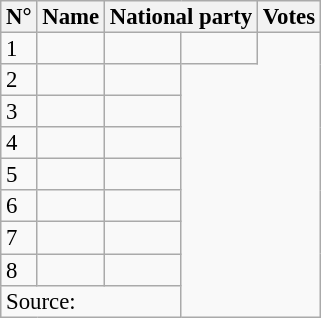<table class="wikitable sortable" style="font-size:95%;line-height:14px;">
<tr>
<th>N°</th>
<th>Name</th>
<th colspan="2">National party</th>
<th>Votes</th>
</tr>
<tr>
<td>1</td>
<td></td>
<td></td>
<td></td>
</tr>
<tr>
<td>2</td>
<td></td>
<td></td>
</tr>
<tr>
<td>3</td>
<td></td>
<td></td>
</tr>
<tr>
<td>4</td>
<td></td>
<td></td>
</tr>
<tr>
<td>5</td>
<td><em></em></td>
<td></td>
</tr>
<tr>
<td>6</td>
<td></td>
<td></td>
</tr>
<tr>
<td>7</td>
<td></td>
<td></td>
</tr>
<tr>
<td>8</td>
<td></td>
<td></td>
</tr>
<tr>
<td colspan="3">Source: </td>
</tr>
</table>
